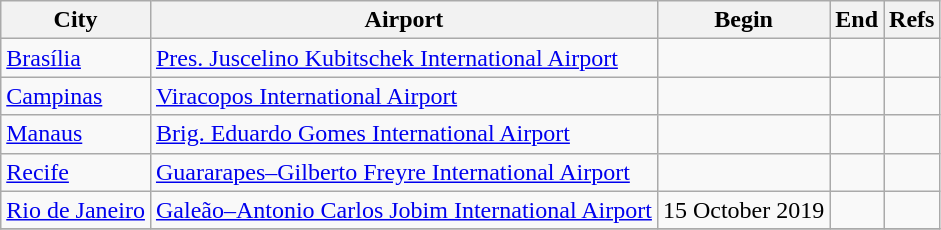<table class="wikitable sortable">
<tr>
<th>City</th>
<th>Airport</th>
<th>Begin</th>
<th>End</th>
<th class="unsortable">Refs</th>
</tr>
<tr>
<td><a href='#'>Brasília</a></td>
<td><a href='#'>Pres. Juscelino Kubitschek International Airport</a></td>
<td></td>
<td></td>
<td></td>
</tr>
<tr>
<td><a href='#'>Campinas</a></td>
<td><a href='#'>Viracopos International Airport</a></td>
<td></td>
<td></td>
<td></td>
</tr>
<tr>
<td><a href='#'>Manaus</a></td>
<td><a href='#'>Brig. Eduardo Gomes International Airport</a></td>
<td></td>
<td></td>
<td></td>
</tr>
<tr>
<td><a href='#'>Recife</a></td>
<td><a href='#'>Guararapes–Gilberto Freyre International Airport</a></td>
<td></td>
<td></td>
<td></td>
</tr>
<tr>
<td><a href='#'>Rio de Janeiro</a></td>
<td><a href='#'>Galeão–Antonio Carlos Jobim International Airport</a></td>
<td>15 October 2019</td>
<td></td>
<td></td>
</tr>
<tr>
</tr>
</table>
